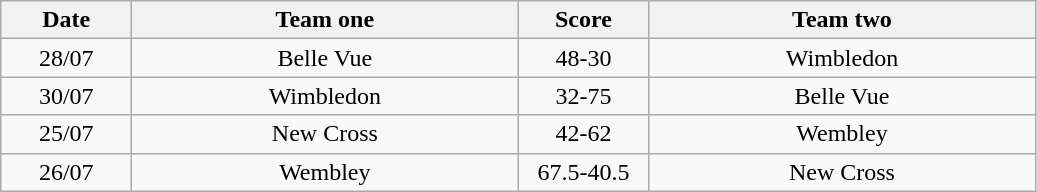<table class="wikitable" style="text-align: center">
<tr>
<th width=80>Date</th>
<th width=250>Team one</th>
<th width=80>Score</th>
<th width=250>Team two</th>
</tr>
<tr>
<td>28/07</td>
<td>Belle Vue</td>
<td>48-30</td>
<td>Wimbledon</td>
</tr>
<tr>
<td>30/07</td>
<td>Wimbledon</td>
<td>32-75</td>
<td>Belle Vue</td>
</tr>
<tr>
<td>25/07</td>
<td>New Cross</td>
<td>42-62</td>
<td>Wembley</td>
</tr>
<tr>
<td>26/07</td>
<td>Wembley</td>
<td>67.5-40.5</td>
<td>New Cross</td>
</tr>
</table>
